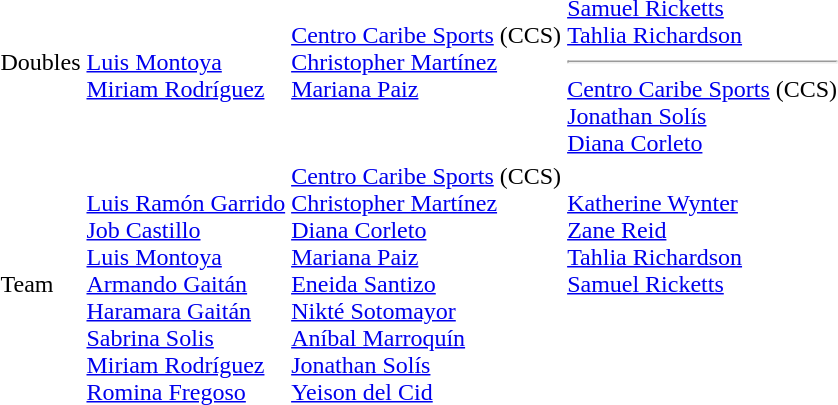<table>
<tr>
<td>Doubles</td>
<td><br><a href='#'>Luis Montoya</a><br><a href='#'>Miriam Rodríguez</a></td>
<td><a href='#'>Centro Caribe Sports</a> (CCS)<br><a href='#'>Christopher Martínez</a><br><a href='#'>Mariana Paiz</a></td>
<td><br><a href='#'>Samuel Ricketts</a><br><a href='#'>Tahlia Richardson</a><hr><a href='#'>Centro Caribe Sports</a> (CCS)<br><a href='#'>Jonathan Solís</a><br><a href='#'>Diana Corleto</a></td>
</tr>
<tr>
<td>Team</td>
<td><br><a href='#'>Luis Ramón Garrido</a><br><a href='#'>Job Castillo</a><br><a href='#'>Luis Montoya</a><br><a href='#'>Armando Gaitán</a><br><a href='#'>Haramara Gaitán</a><br><a href='#'>Sabrina Solis</a><br><a href='#'>Miriam Rodríguez</a><br><a href='#'>Romina Fregoso</a></td>
<td><a href='#'>Centro Caribe Sports</a> (CCS)<br><a href='#'>Christopher Martínez</a><br><a href='#'>Diana Corleto</a><br><a href='#'>Mariana Paiz</a><br><a href='#'>Eneida Santizo</a><br><a href='#'>Nikté Sotomayor</a><br><a href='#'>Aníbal Marroquín</a><br><a href='#'>Jonathan Solís</a><br><a href='#'>Yeison del Cid</a></td>
<td valign=top><br><a href='#'>Katherine Wynter</a><br><a href='#'>Zane Reid</a><br><a href='#'>Tahlia Richardson</a><br><a href='#'>Samuel Ricketts</a></td>
</tr>
</table>
